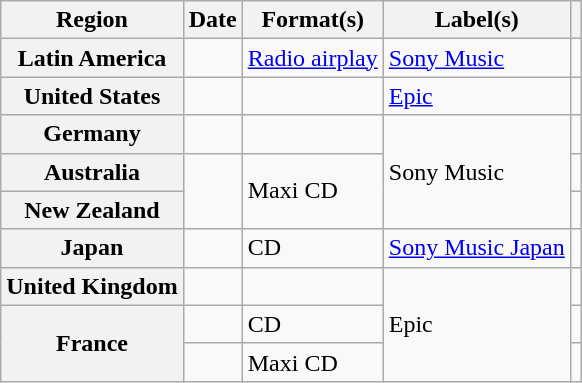<table class="wikitable plainrowheaders">
<tr>
<th scope="col">Region</th>
<th scope="col">Date</th>
<th scope="col">Format(s)</th>
<th scope="col">Label(s)</th>
<th scope="col"></th>
</tr>
<tr>
<th scope="row">Latin America</th>
<td></td>
<td><a href='#'>Radio airplay</a></td>
<td><a href='#'>Sony Music</a></td>
<td></td>
</tr>
<tr>
<th scope="row">United States</th>
<td></td>
<td></td>
<td><a href='#'>Epic</a></td>
<td></td>
</tr>
<tr>
<th scope="row">Germany</th>
<td></td>
<td></td>
<td rowspan="3">Sony Music</td>
<td></td>
</tr>
<tr>
<th scope="row">Australia</th>
<td rowspan="2"></td>
<td rowspan="2">Maxi CD</td>
<td></td>
</tr>
<tr>
<th scope="row">New Zealand</th>
<td></td>
</tr>
<tr>
<th scope="row">Japan</th>
<td></td>
<td>CD</td>
<td><a href='#'>Sony Music Japan</a></td>
<td></td>
</tr>
<tr>
<th scope="row">United Kingdom</th>
<td></td>
<td></td>
<td rowspan="3">Epic</td>
<td></td>
</tr>
<tr>
<th scope="row" rowspan="2">France</th>
<td></td>
<td>CD</td>
<td></td>
</tr>
<tr>
<td></td>
<td>Maxi CD</td>
<td></td>
</tr>
</table>
